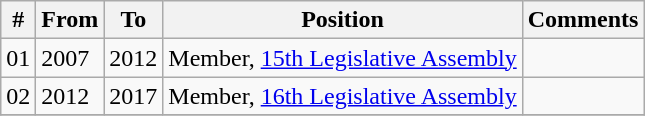<table class="wikitable sortable">
<tr>
<th>#</th>
<th>From</th>
<th>To</th>
<th>Position</th>
<th>Comments</th>
</tr>
<tr>
<td>01</td>
<td>2007</td>
<td>2012</td>
<td>Member, <a href='#'>15th Legislative Assembly</a></td>
<td></td>
</tr>
<tr>
<td>02</td>
<td>2012</td>
<td>2017</td>
<td>Member, <a href='#'>16th Legislative Assembly</a></td>
<td></td>
</tr>
<tr>
</tr>
</table>
